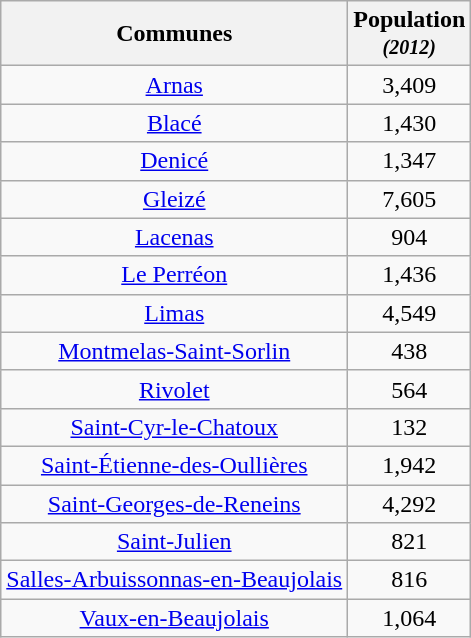<table class="wikitable centre" style="text-align:center;">
<tr>
<th socpe="col">Communes</th>
<th scope="col">Population<br><small><em>(2012)</em></small></th>
</tr>
<tr>
<td><a href='#'>Arnas</a></td>
<td>3,409</td>
</tr>
<tr>
<td><a href='#'>Blacé</a></td>
<td>1,430</td>
</tr>
<tr>
<td><a href='#'>Denicé</a></td>
<td>1,347</td>
</tr>
<tr>
<td><a href='#'>Gleizé</a></td>
<td>7,605</td>
</tr>
<tr>
<td><a href='#'>Lacenas</a></td>
<td>904</td>
</tr>
<tr>
<td><a href='#'>Le Perréon</a></td>
<td>1,436</td>
</tr>
<tr>
<td><a href='#'>Limas</a></td>
<td>4,549</td>
</tr>
<tr>
<td><a href='#'>Montmelas-Saint-Sorlin</a></td>
<td>438</td>
</tr>
<tr>
<td><a href='#'>Rivolet</a></td>
<td>564</td>
</tr>
<tr>
<td><a href='#'>Saint-Cyr-le-Chatoux</a></td>
<td>132</td>
</tr>
<tr>
<td><a href='#'>Saint-Étienne-des-Oullières</a></td>
<td>1,942</td>
</tr>
<tr>
<td><a href='#'>Saint-Georges-de-Reneins</a></td>
<td>4,292</td>
</tr>
<tr>
<td><a href='#'>Saint-Julien</a></td>
<td>821</td>
</tr>
<tr>
<td><a href='#'>Salles-Arbuissonnas-en-Beaujolais</a></td>
<td>816</td>
</tr>
<tr>
<td><a href='#'>Vaux-en-Beaujolais</a></td>
<td>1,064</td>
</tr>
</table>
